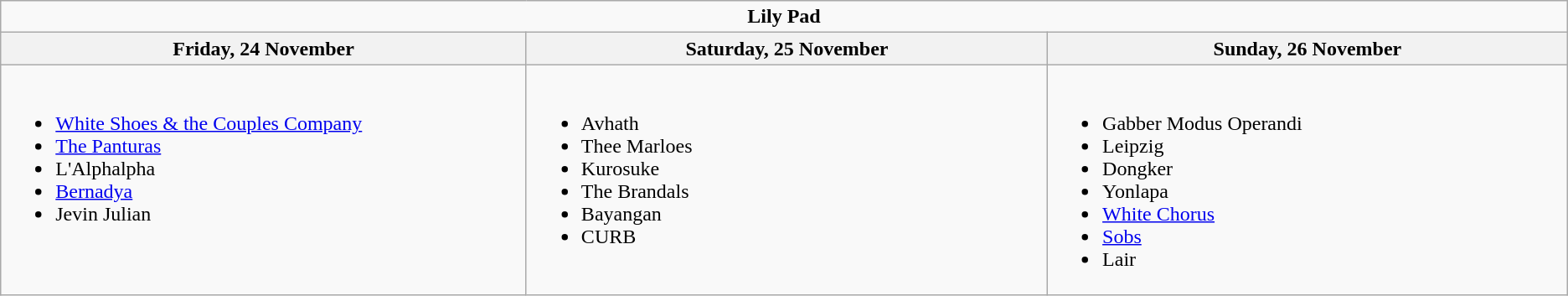<table class="wikitable">
<tr>
<td colspan="4" align="center"><strong>Lily Pad</strong></td>
</tr>
<tr>
<th width="500">Friday, 24 November</th>
<th width="500">Saturday, 25 November</th>
<th width="500">Sunday, 26 November</th>
</tr>
<tr valign="top">
<td><br><ul><li><a href='#'>White Shoes & the Couples Company</a></li><li><a href='#'>The Panturas</a></li><li>L'Alphalpha</li><li><a href='#'>Bernadya</a></li><li>Jevin Julian</li></ul></td>
<td><br><ul><li>Avhath</li><li>Thee Marloes</li><li>Kurosuke</li><li>The Brandals</li><li>Bayangan</li><li>CURB</li></ul></td>
<td><br><ul><li>Gabber Modus Operandi</li><li>Leipzig</li><li>Dongker</li><li>Yonlapa</li><li><a href='#'>White Chorus</a></li><li><a href='#'>Sobs</a></li><li>Lair</li></ul></td>
</tr>
</table>
